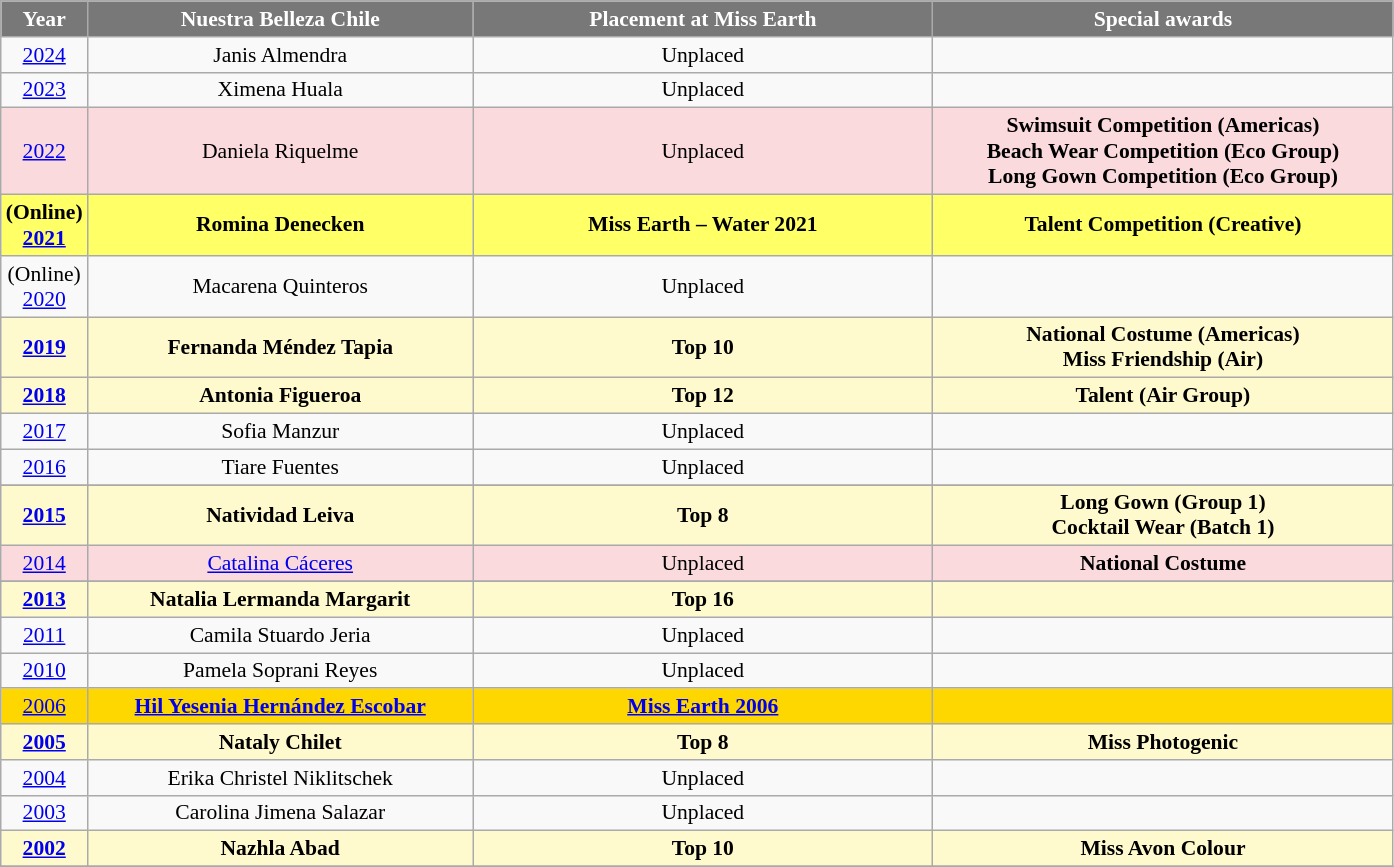<table class="wikitable sortable" style="font-size: 90%; text-align:center;">
<tr>
<th width="30" style="background-color:#787878;color:#FFFFFF;">Year</th>
<th width="250" style="background-color:#787878;color:#FFFFFF;">Nuestra Belleza Chile</th>
<th width="300" style="background-color:#787878;color:#FFFFFF;">Placement at Miss Earth</th>
<th width="300" style="background-color:#787878;color:#FFFFFF;">Special awards</th>
</tr>
<tr>
<td><a href='#'>2024</a></td>
<td>Janis Almendra</td>
<td>Unplaced</td>
<td></td>
</tr>
<tr>
<td><a href='#'>2023</a></td>
<td>Ximena Huala</td>
<td>Unplaced</td>
<td></td>
</tr>
<tr style="background-color:#FADADD;">
<td><a href='#'>2022</a></td>
<td>Daniela Riquelme</td>
<td>Unplaced</td>
<td><strong> Swimsuit Competition (Americas)</strong> <br> <strong> Beach Wear Competition (Eco Group)</strong> <br> <strong> Long Gown Competition (Eco Group)</strong></td>
</tr>
<tr style="background-color:#FFFF66; font-weight: bold">
<td>(Online) <a href='#'>2021</a></td>
<td>Romina Denecken</td>
<td>Miss Earth – Water 2021</td>
<td> Talent Competition (Creative)</td>
</tr>
<tr>
<td>(Online) <a href='#'>2020</a></td>
<td>Macarena Quinteros</td>
<td>Unplaced</td>
<td></td>
</tr>
<tr style="background-color:#FFFACD; font-weight: bold">
<td><a href='#'>2019</a></td>
<td>Fernanda Méndez Tapia</td>
<td>Top 10</td>
<td> National Costume (Americas)<br>  Miss Friendship (Air)</td>
</tr>
<tr style="background-color:#FFFACD; font-weight: bold">
<td><a href='#'>2018</a></td>
<td>Antonia Figueroa</td>
<td>Top 12</td>
<td> Talent (Air Group)</td>
</tr>
<tr>
<td><a href='#'>2017</a></td>
<td>Sofia Manzur</td>
<td>Unplaced</td>
<td></td>
</tr>
<tr>
<td><a href='#'>2016</a></td>
<td>Tiare Fuentes</td>
<td>Unplaced</td>
<td></td>
</tr>
<tr>
</tr>
<tr style="background-color:#FFFACD; font-weight: bold">
<td><a href='#'>2015</a></td>
<td>Natividad Leiva</td>
<td>Top 8</td>
<td> Long Gown (Group 1)<br>  Cocktail Wear (Batch 1)</td>
</tr>
<tr style="background-color:#FADADD;">
<td><a href='#'>2014</a></td>
<td><a href='#'>Catalina Cáceres</a></td>
<td>Unplaced</td>
<td><strong> National Costume</strong></td>
</tr>
<tr>
</tr>
<tr style="background-color:#FFFACD; font-weight: bold">
<td><a href='#'>2013</a></td>
<td>Natalia Lermanda Margarit</td>
<td>Top 16</td>
<td></td>
</tr>
<tr>
<td><a href='#'>2011</a></td>
<td>Camila Stuardo Jeria</td>
<td>Unplaced</td>
<td></td>
</tr>
<tr>
<td><a href='#'>2010</a></td>
<td>Pamela Soprani Reyes</td>
<td>Unplaced</td>
<td></td>
</tr>
<tr style="background-color:gold; ">
<td><a href='#'>2006</a></td>
<td><strong><a href='#'>Hil Yesenia Hernández Escobar</a></strong></td>
<td><strong><a href='#'>Miss Earth 2006</a></strong></td>
<td></td>
</tr>
<tr style="background-color:#FFFACD; font-weight: bold">
<td><a href='#'>2005</a></td>
<td>Nataly Chilet</td>
<td>Top 8</td>
<td>Miss Photogenic</td>
</tr>
<tr>
<td><a href='#'>2004</a></td>
<td>Erika Christel Niklitschek</td>
<td>Unplaced</td>
<td></td>
</tr>
<tr>
<td><a href='#'>2003</a></td>
<td>Carolina Jimena Salazar</td>
<td>Unplaced</td>
<td></td>
</tr>
<tr style="background-color:#FFFACD; font-weight: bold">
<td><a href='#'>2002</a></td>
<td>Nazhla Abad</td>
<td>Top 10</td>
<td>Miss Avon Colour</td>
</tr>
<tr>
</tr>
</table>
